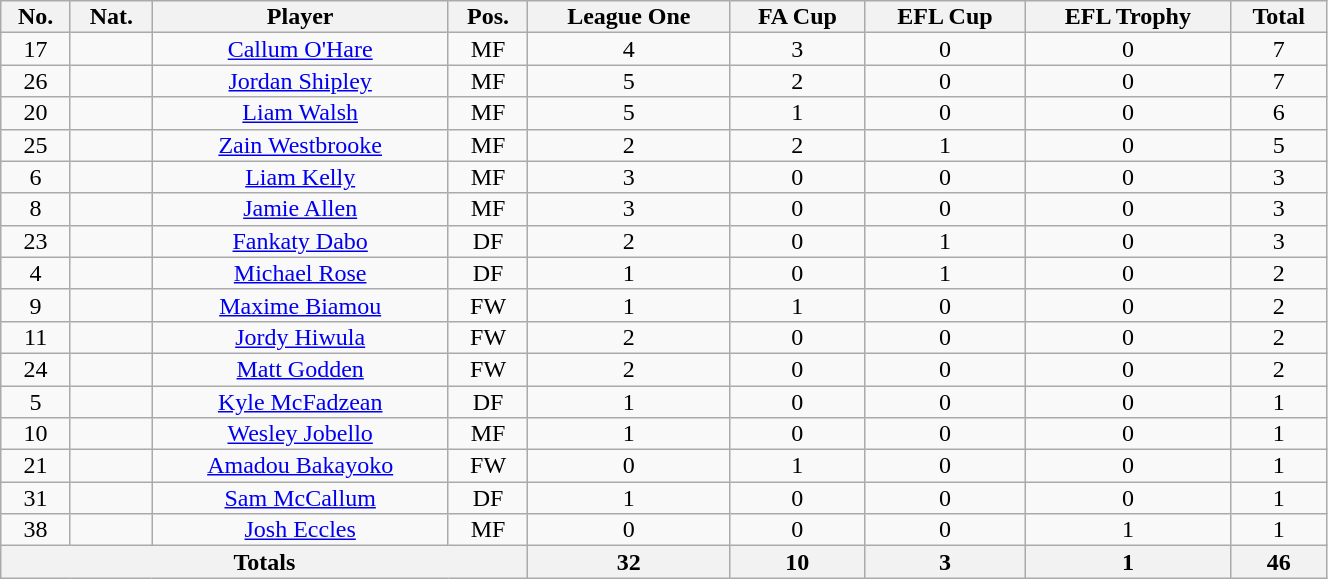<table class="wikitable sortable alternance" style="font-size:100%; text-align:center; line-height:14px; width:70%;">
<tr>
<th>No.</th>
<th>Nat.</th>
<th>Player</th>
<th>Pos.</th>
<th>League One</th>
<th>FA Cup</th>
<th>EFL Cup</th>
<th>EFL Trophy</th>
<th>Total</th>
</tr>
<tr>
<td>17</td>
<td></td>
<td><a href='#'>Callum O'Hare</a></td>
<td>MF</td>
<td>4</td>
<td>3</td>
<td>0</td>
<td>0</td>
<td>7</td>
</tr>
<tr>
<td>26</td>
<td></td>
<td><a href='#'>Jordan Shipley</a></td>
<td>MF</td>
<td>5</td>
<td>2</td>
<td>0</td>
<td>0</td>
<td>7</td>
</tr>
<tr>
<td>20</td>
<td></td>
<td><a href='#'>Liam Walsh</a></td>
<td>MF</td>
<td>5</td>
<td>1</td>
<td>0</td>
<td>0</td>
<td>6</td>
</tr>
<tr>
<td>25</td>
<td></td>
<td><a href='#'>Zain Westbrooke</a></td>
<td>MF</td>
<td>2</td>
<td>2</td>
<td>1</td>
<td>0</td>
<td>5</td>
</tr>
<tr>
<td>6</td>
<td></td>
<td><a href='#'>Liam Kelly</a></td>
<td>MF</td>
<td>3</td>
<td>0</td>
<td>0</td>
<td>0</td>
<td>3</td>
</tr>
<tr>
<td>8</td>
<td></td>
<td><a href='#'>Jamie Allen</a></td>
<td>MF</td>
<td>3</td>
<td>0</td>
<td>0</td>
<td>0</td>
<td>3</td>
</tr>
<tr>
<td>23</td>
<td></td>
<td><a href='#'>Fankaty Dabo</a></td>
<td>DF</td>
<td>2</td>
<td>0</td>
<td>1</td>
<td>0</td>
<td>3</td>
</tr>
<tr>
<td>4</td>
<td></td>
<td><a href='#'>Michael Rose</a></td>
<td>DF</td>
<td>1</td>
<td>0</td>
<td>1</td>
<td>0</td>
<td>2</td>
</tr>
<tr>
<td>9</td>
<td></td>
<td><a href='#'>Maxime Biamou</a></td>
<td>FW</td>
<td>1</td>
<td>1</td>
<td>0</td>
<td>0</td>
<td>2</td>
</tr>
<tr>
<td>11</td>
<td></td>
<td><a href='#'>Jordy Hiwula</a></td>
<td>FW</td>
<td>2</td>
<td>0</td>
<td>0</td>
<td>0</td>
<td>2</td>
</tr>
<tr>
<td>24</td>
<td></td>
<td><a href='#'>Matt Godden</a></td>
<td>FW</td>
<td>2</td>
<td>0</td>
<td>0</td>
<td>0</td>
<td>2</td>
</tr>
<tr>
<td>5</td>
<td></td>
<td><a href='#'>Kyle McFadzean</a></td>
<td>DF</td>
<td>1</td>
<td>0</td>
<td>0</td>
<td>0</td>
<td>1</td>
</tr>
<tr>
<td>10</td>
<td></td>
<td><a href='#'>Wesley Jobello</a></td>
<td>MF</td>
<td>1</td>
<td>0</td>
<td>0</td>
<td>0</td>
<td>1</td>
</tr>
<tr>
<td>21</td>
<td></td>
<td><a href='#'>Amadou Bakayoko</a></td>
<td>FW</td>
<td>0</td>
<td>1</td>
<td>0</td>
<td>0</td>
<td>1</td>
</tr>
<tr>
<td>31</td>
<td></td>
<td><a href='#'>Sam McCallum</a></td>
<td>DF</td>
<td>1</td>
<td>0</td>
<td>0</td>
<td>0</td>
<td>1</td>
</tr>
<tr>
<td>38</td>
<td></td>
<td><a href='#'>Josh Eccles</a></td>
<td>MF</td>
<td>0</td>
<td>0</td>
<td>0</td>
<td>1</td>
<td>1</td>
</tr>
<tr class="sortbottom">
<th colspan="4">Totals</th>
<th>32</th>
<th>10</th>
<th>3</th>
<th>1</th>
<th>46</th>
</tr>
</table>
